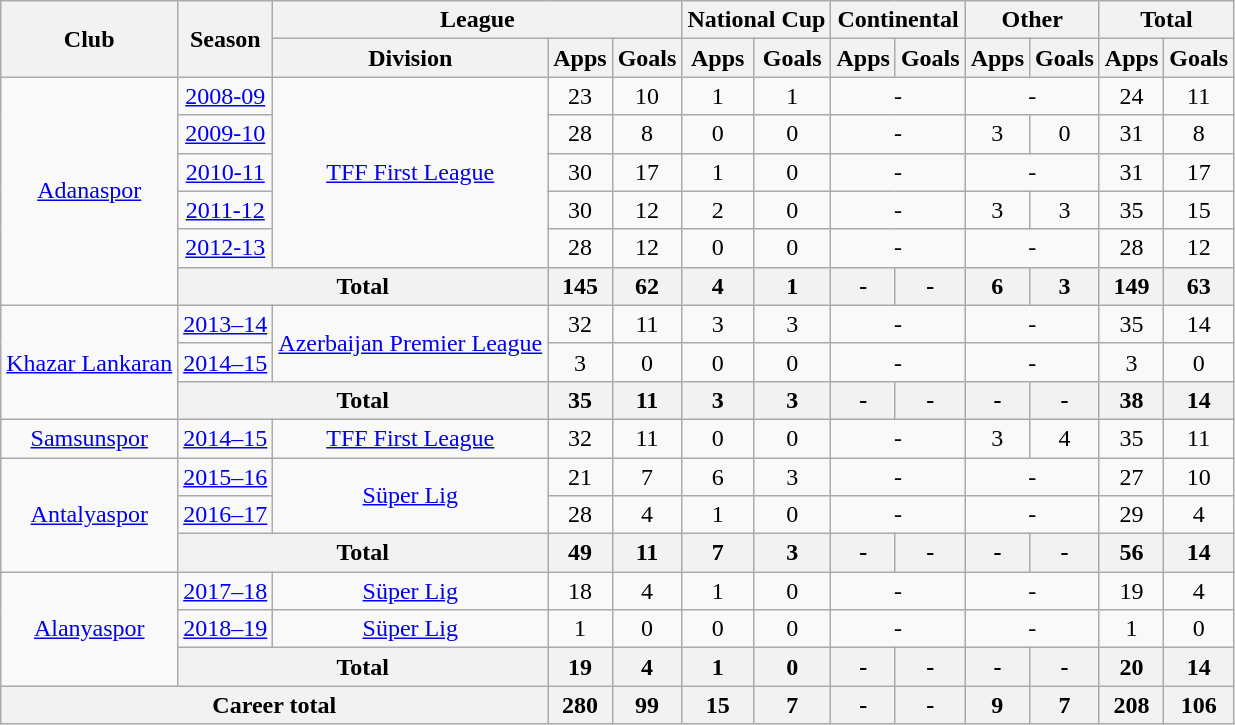<table class="wikitable" style="text-align: center;">
<tr>
<th rowspan="2">Club</th>
<th rowspan="2">Season</th>
<th colspan="3">League</th>
<th colspan="2">National Cup</th>
<th colspan="2">Continental</th>
<th colspan="2">Other</th>
<th colspan="2">Total</th>
</tr>
<tr>
<th>Division</th>
<th>Apps</th>
<th>Goals</th>
<th>Apps</th>
<th>Goals</th>
<th>Apps</th>
<th>Goals</th>
<th>Apps</th>
<th>Goals</th>
<th>Apps</th>
<th>Goals</th>
</tr>
<tr>
<td rowspan="6" valign="center"><a href='#'>Adanaspor</a></td>
<td><a href='#'>2008-09</a></td>
<td rowspan="5" valign="center"><a href='#'>TFF First League</a></td>
<td>23</td>
<td>10</td>
<td>1</td>
<td>1</td>
<td colspan="2">-</td>
<td colspan="2">-</td>
<td>24</td>
<td>11</td>
</tr>
<tr>
<td><a href='#'>2009-10</a></td>
<td>28</td>
<td>8</td>
<td>0</td>
<td>0</td>
<td colspan="2">-</td>
<td>3</td>
<td>0</td>
<td>31</td>
<td>8</td>
</tr>
<tr>
<td><a href='#'>2010-11</a></td>
<td>30</td>
<td>17</td>
<td>1</td>
<td>0</td>
<td colspan="2">-</td>
<td colspan="2">-</td>
<td>31</td>
<td>17</td>
</tr>
<tr>
<td><a href='#'>2011-12</a></td>
<td>30</td>
<td>12</td>
<td>2</td>
<td>0</td>
<td colspan="2">-</td>
<td>3</td>
<td>3</td>
<td>35</td>
<td>15</td>
</tr>
<tr>
<td><a href='#'>2012-13</a></td>
<td>28</td>
<td>12</td>
<td>0</td>
<td>0</td>
<td colspan="2">-</td>
<td colspan="2">-</td>
<td>28</td>
<td>12</td>
</tr>
<tr>
<th colspan="2">Total</th>
<th>145</th>
<th>62</th>
<th>4</th>
<th>1</th>
<th>-</th>
<th>-</th>
<th>6</th>
<th>3</th>
<th>149</th>
<th>63</th>
</tr>
<tr>
<td rowspan="3" valign="center"><a href='#'>Khazar Lankaran</a></td>
<td><a href='#'>2013–14</a></td>
<td rowspan="2" valign="center"><a href='#'>Azerbaijan Premier League</a></td>
<td>32</td>
<td>11</td>
<td>3</td>
<td>3</td>
<td colspan="2">-</td>
<td colspan="2">-</td>
<td>35</td>
<td>14</td>
</tr>
<tr>
<td><a href='#'>2014–15</a></td>
<td>3</td>
<td>0</td>
<td>0</td>
<td>0</td>
<td colspan="2">-</td>
<td colspan="2">-</td>
<td>3</td>
<td>0</td>
</tr>
<tr>
<th colspan="2">Total</th>
<th>35</th>
<th>11</th>
<th>3</th>
<th>3</th>
<th>-</th>
<th>-</th>
<th>-</th>
<th>-</th>
<th>38</th>
<th>14</th>
</tr>
<tr>
<td valign="center"><a href='#'>Samsunspor</a></td>
<td><a href='#'>2014–15</a></td>
<td><a href='#'>TFF First League</a></td>
<td>32</td>
<td>11</td>
<td>0</td>
<td>0</td>
<td colspan="2">-</td>
<td>3</td>
<td>4</td>
<td>35</td>
<td>11</td>
</tr>
<tr>
<td rowspan="3" valign="center"><a href='#'>Antalyaspor</a></td>
<td><a href='#'>2015–16</a></td>
<td rowspan="2" valign="center"><a href='#'>Süper Lig</a></td>
<td>21</td>
<td>7</td>
<td>6</td>
<td>3</td>
<td colspan="2">-</td>
<td colspan="2">-</td>
<td>27</td>
<td>10</td>
</tr>
<tr>
<td><a href='#'>2016–17</a></td>
<td>28</td>
<td>4</td>
<td>1</td>
<td>0</td>
<td colspan="2">-</td>
<td colspan="2">-</td>
<td>29</td>
<td>4</td>
</tr>
<tr>
<th colspan="2">Total</th>
<th>49</th>
<th>11</th>
<th>7</th>
<th>3</th>
<th>-</th>
<th>-</th>
<th>-</th>
<th>-</th>
<th>56</th>
<th>14</th>
</tr>
<tr>
<td rowspan="3" valign="center"><a href='#'>Alanyaspor</a></td>
<td><a href='#'>2017–18</a></td>
<td><a href='#'>Süper Lig</a></td>
<td>18</td>
<td>4</td>
<td>1</td>
<td>0</td>
<td colspan="2">-</td>
<td colspan="2">-</td>
<td>19</td>
<td>4</td>
</tr>
<tr>
<td><a href='#'>2018–19</a></td>
<td><a href='#'>Süper Lig</a></td>
<td>1</td>
<td>0</td>
<td>0</td>
<td>0</td>
<td colspan="2">-</td>
<td colspan="2">-</td>
<td>1</td>
<td>0</td>
</tr>
<tr>
<th colspan="2">Total</th>
<th>19</th>
<th>4</th>
<th>1</th>
<th>0</th>
<th>-</th>
<th>-</th>
<th>-</th>
<th>-</th>
<th>20</th>
<th>14</th>
</tr>
<tr>
<th colspan="3">Career total</th>
<th>280</th>
<th>99</th>
<th>15</th>
<th>7</th>
<th>-</th>
<th>-</th>
<th>9</th>
<th>7</th>
<th>208</th>
<th>106</th>
</tr>
</table>
